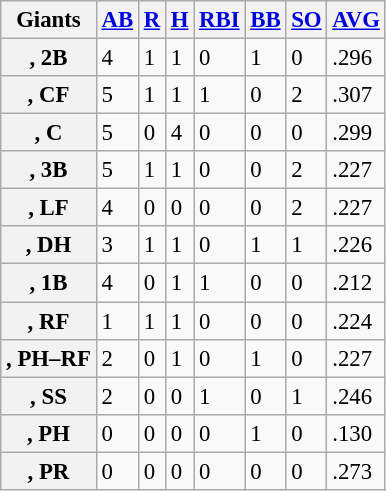<table class="wikitable sortable plainrowheaders" style="font-size:95%;">
<tr>
<th>Giants</th>
<th scope="col"><a href='#'>AB</a></th>
<th scope="col"><a href='#'>R</a></th>
<th scope="col"><a href='#'>H</a></th>
<th scope="col"><a href='#'>RBI</a></th>
<th scope="col"><a href='#'>BB</a></th>
<th scope="col"><a href='#'>SO</a></th>
<th scope="col"><a href='#'>AVG</a></th>
</tr>
<tr>
<th scope="row">, 2B</th>
<td>4</td>
<td>1</td>
<td>1</td>
<td>0</td>
<td>1</td>
<td>0</td>
<td>.296</td>
</tr>
<tr>
<th scope="row">, CF</th>
<td>5</td>
<td>1</td>
<td>1</td>
<td>1</td>
<td>0</td>
<td>2</td>
<td>.307</td>
</tr>
<tr>
<th scope="row">, C</th>
<td>5</td>
<td>0</td>
<td>4</td>
<td>0</td>
<td>0</td>
<td>0</td>
<td>.299</td>
</tr>
<tr>
<th scope="row">, 3B</th>
<td>5</td>
<td>1</td>
<td>1</td>
<td>0</td>
<td>0</td>
<td>2</td>
<td>.227</td>
</tr>
<tr>
<th scope="row">, LF</th>
<td>4</td>
<td>0</td>
<td>0</td>
<td>0</td>
<td>0</td>
<td>2</td>
<td>.227</td>
</tr>
<tr>
<th scope="row">, DH</th>
<td>3</td>
<td>1</td>
<td>1</td>
<td>0</td>
<td>1</td>
<td>1</td>
<td>.226</td>
</tr>
<tr>
<th scope="row">, 1B</th>
<td>4</td>
<td>0</td>
<td>1</td>
<td>1</td>
<td>0</td>
<td>0</td>
<td>.212</td>
</tr>
<tr>
<th scope="row">, RF</th>
<td>1</td>
<td>1</td>
<td>1</td>
<td>0</td>
<td>0</td>
<td>0</td>
<td>.224</td>
</tr>
<tr>
<th scope="row">, PH–RF</th>
<td>2</td>
<td>0</td>
<td>1</td>
<td>0</td>
<td>1</td>
<td>0</td>
<td>.227</td>
</tr>
<tr>
<th scope="row">, SS</th>
<td>2</td>
<td>0</td>
<td>0</td>
<td>1</td>
<td>0</td>
<td>1</td>
<td>.246</td>
</tr>
<tr>
<th scope="row">, PH</th>
<td>0</td>
<td>0</td>
<td>0</td>
<td>0</td>
<td>1</td>
<td>0</td>
<td>.130</td>
</tr>
<tr>
<th scope="row">, PR</th>
<td>0</td>
<td>0</td>
<td>0</td>
<td>0</td>
<td>0</td>
<td>0</td>
<td>.273</td>
</tr>
</table>
